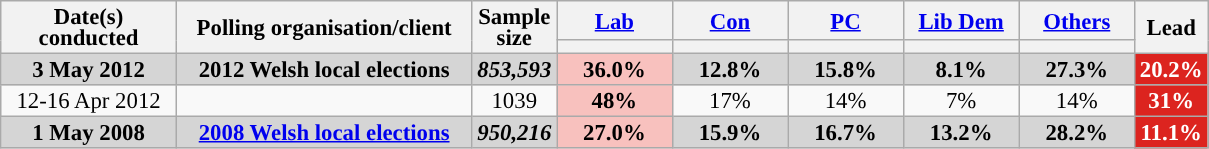<table class="wikitable sortable" style="text-align:center;font-size:95%;line-height:14px">
<tr>
<th style="width:110px;" rowspan="2">Date(s)<br>conducted</th>
<th style="width:190px;" rowspan="2">Polling organisation/client</th>
<th style="width:45px;" rowspan="2">Sample size</th>
<th style="width:70px;" class="unsortable"><a href='#'>Lab</a></th>
<th style="width:70px;" class="unsortable"><a href='#'>Con</a></th>
<th style="width:70px;" class="unsortable"><a href='#'>PC</a></th>
<th style="width:70px;" class="unsortable"><a href='#'>Lib Dem</a></th>
<th style="width:70px;" class="unsortable"><a href='#'>Others</a></th>
<th class="unsortable" style="width:20px;" rowspan="2">Lead</th>
</tr>
<tr>
<th class="unsortable" style="color:inherit;background:"></th>
<th class="unsortable" style="color:inherit;background:"></th>
<th class="unsortable" style="color:inherit;background:"></th>
<th class="unsortable" style="color:inherit;background:"></th>
<th class="unsortable" style="color:inherit;background:Others; width:45px;"></th>
</tr>
<tr>
<td style="background:#D5D5D5"><strong>3 May 2012</strong></td>
<td style="background:#D5D5D5"><strong>2012 Welsh local elections</strong></td>
<td style="background:#D5D5D5"><strong><em>853,593</em></strong></td>
<td style="background:#F8C1BE"><strong>36.0%</strong></td>
<td style="background:#D5D5D5"><strong>12.8%</strong></td>
<td style="background:#D5D5D5"><strong>15.8%</strong></td>
<td style="background:#D5D5D5"><strong>8.1%</strong></td>
<td style="background:#D5D5D5"><strong>27.3%</strong></td>
<td style="background:#dc241f; color:white;"><strong>20.2%</strong></td>
</tr>
<tr>
<td>12-16 Apr 2012</td>
<td></td>
<td>1039</td>
<td style="background:#F8C1BE"><strong>48%</strong></td>
<td>17%</td>
<td>14%</td>
<td>7%</td>
<td>14%</td>
<td style="background:#dc241f; color:white;"><strong>31%</strong></td>
</tr>
<tr>
<td style="background:#D5D5D5"><strong>1 May 2008</strong></td>
<td style="background:#D5D5D5"><strong><a href='#'>2008 Welsh local elections</a></strong></td>
<td style="background:#D5D5D5"><strong><em>950,216</em></strong></td>
<td style="background:#F8C1BE"><strong>27.0%</strong></td>
<td style="background:#D5D5D5"><strong>15.9%</strong></td>
<td style="background:#D5D5D5"><strong>16.7%</strong></td>
<td style="background:#D5D5D5"><strong>13.2%</strong></td>
<td style="background:#D5D5D5"><strong>28.2%</strong></td>
<td style="background:#dc241f; color:white;"><strong>11.1%</strong></td>
</tr>
</table>
